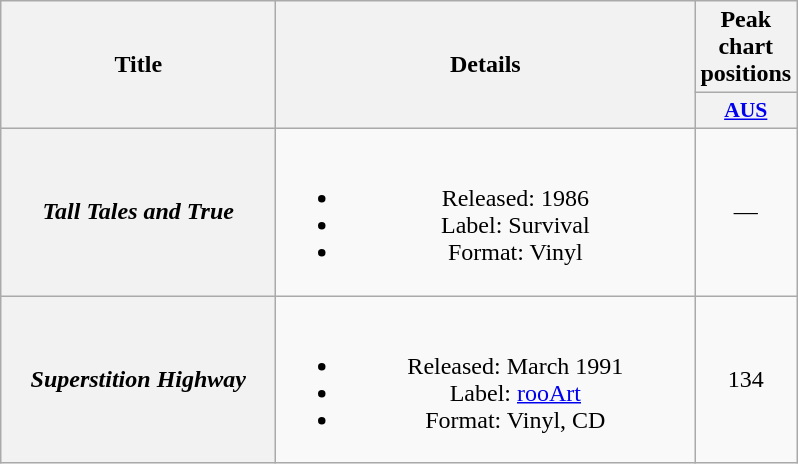<table class="wikitable plainrowheaders" style="text-align:center;" border="1">
<tr>
<th scope="col" rowspan="2" style="width:11em;">Title</th>
<th scope="col" rowspan="2" style="width:17em;">Details</th>
<th scope="col" colspan="1">Peak chart positions</th>
</tr>
<tr>
<th scope="col" style="width:3em;font-size:90%;"><a href='#'>AUS</a><br></th>
</tr>
<tr>
<th scope="row"><em>Tall Tales and True</em></th>
<td><br><ul><li>Released: 1986</li><li>Label: Survival</li><li>Format: Vinyl</li></ul></td>
<td>—</td>
</tr>
<tr>
<th scope="row"><em>Superstition Highway</em></th>
<td><br><ul><li>Released: March 1991</li><li>Label: <a href='#'>rooArt</a></li><li>Format: Vinyl, CD</li></ul></td>
<td>134</td>
</tr>
</table>
